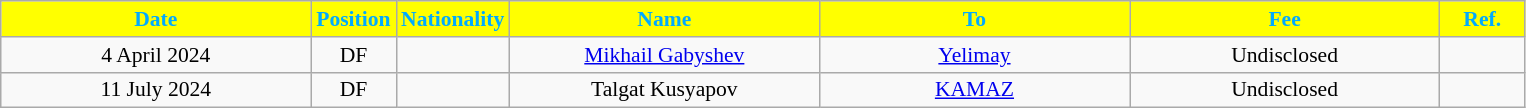<table class="wikitable"  style="text-align:center; font-size:90%; ">
<tr>
<th style="background:#ffff00; color:#00AAFF; width:200px;">Date</th>
<th style="background:#ffff00; color:#00AAFF; width:50px;">Position</th>
<th style="background:#ffff00; color:#00AAFF; width:50px;">Nationality</th>
<th style="background:#ffff00; color:#00AAFF; width:200px;">Name</th>
<th style="background:#ffff00; color:#00AAFF; width:200px;">To</th>
<th style="background:#ffff00; color:#00AAFF; width:200px;">Fee</th>
<th style="background:#ffff00; color:#00AAFF; width:50px;">Ref.</th>
</tr>
<tr>
<td>4 April 2024</td>
<td>DF</td>
<td></td>
<td><a href='#'>Mikhail Gabyshev</a></td>
<td><a href='#'>Yelimay</a></td>
<td>Undisclosed</td>
<td></td>
</tr>
<tr>
<td>11 July 2024</td>
<td>DF</td>
<td></td>
<td>Talgat Kusyapov</td>
<td><a href='#'>KAMAZ</a></td>
<td>Undisclosed</td>
<td></td>
</tr>
</table>
